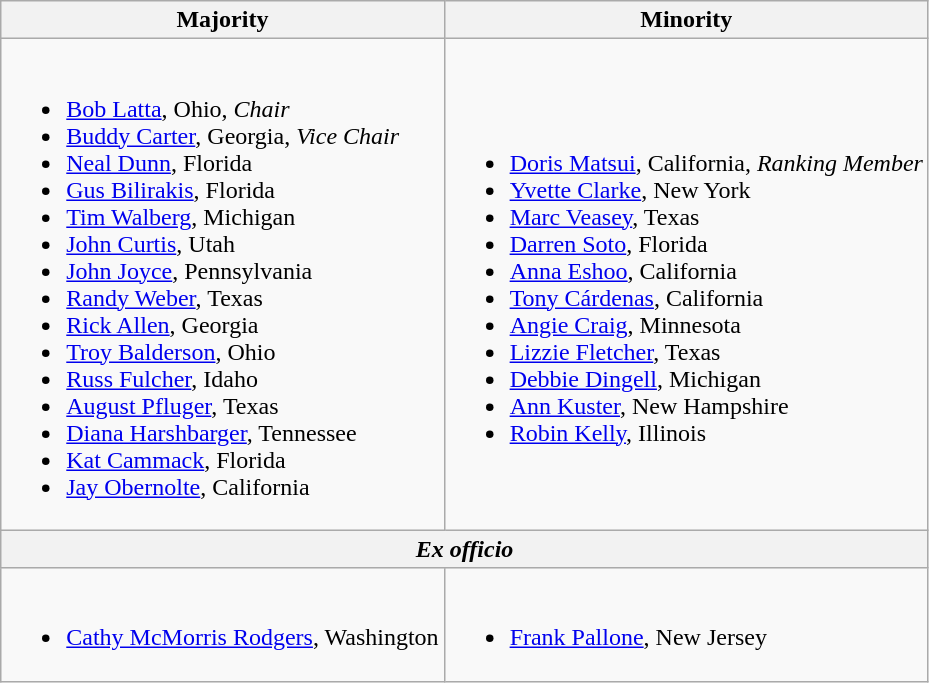<table class=wikitable>
<tr>
<th>Majority</th>
<th>Minority</th>
</tr>
<tr>
<td><br><ul><li><a href='#'>Bob Latta</a>, Ohio, <em>Chair</em></li><li><a href='#'>Buddy Carter</a>, Georgia, <em>Vice Chair</em></li><li><a href='#'>Neal Dunn</a>, Florida</li><li><a href='#'>Gus Bilirakis</a>, Florida</li><li><a href='#'>Tim Walberg</a>, Michigan</li><li><a href='#'>John Curtis</a>, Utah</li><li><a href='#'>John Joyce</a>, Pennsylvania</li><li><a href='#'>Randy Weber</a>, Texas</li><li><a href='#'>Rick Allen</a>, Georgia</li><li><a href='#'>Troy Balderson</a>, Ohio</li><li><a href='#'>Russ Fulcher</a>, Idaho</li><li><a href='#'>August Pfluger</a>, Texas</li><li><a href='#'>Diana Harshbarger</a>, Tennessee</li><li><a href='#'>Kat Cammack</a>, Florida</li><li><a href='#'>Jay Obernolte</a>, California</li></ul></td>
<td><br><ul><li><a href='#'>Doris Matsui</a>, California, <em>Ranking Member</em></li><li><a href='#'>Yvette Clarke</a>, New York</li><li><a href='#'>Marc Veasey</a>, Texas</li><li><a href='#'>Darren Soto</a>, Florida</li><li><a href='#'>Anna Eshoo</a>, California</li><li><a href='#'>Tony Cárdenas</a>, California</li><li><a href='#'>Angie Craig</a>, Minnesota</li><li><a href='#'>Lizzie Fletcher</a>, Texas</li><li><a href='#'>Debbie Dingell</a>, Michigan</li><li><a href='#'>Ann Kuster</a>, New Hampshire</li><li><a href='#'>Robin Kelly</a>, Illinois</li></ul></td>
</tr>
<tr>
<th colspan=2><em>Ex officio</em></th>
</tr>
<tr>
<td><br><ul><li><a href='#'>Cathy McMorris Rodgers</a>, Washington</li></ul></td>
<td><br><ul><li><a href='#'>Frank Pallone</a>, New Jersey</li></ul></td>
</tr>
</table>
